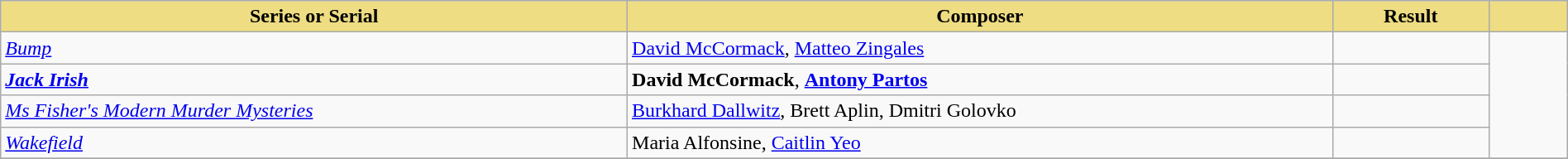<table class="wikitable" width=100%>
<tr>
<th style="width:40%;background:#EEDD82;">Series or Serial</th>
<th style="width:45%;background:#EEDD82;">Composer</th>
<th style="width:10%;background:#EEDD82;">Result</th>
<th style="width:5%;background:#EEDD82;"></th>
</tr>
<tr>
<td><em><a href='#'>Bump</a></em></td>
<td><a href='#'>David McCormack</a>, <a href='#'>Matteo Zingales</a></td>
<td></td>
<td rowspan="4"><br></td>
</tr>
<tr>
<td><strong><em><a href='#'>Jack Irish</a></em></strong></td>
<td><strong>David McCormack</strong>, <strong><a href='#'>Antony Partos</a></strong></td>
<td></td>
</tr>
<tr>
<td><em><a href='#'>Ms Fisher's Modern Murder Mysteries</a></em></td>
<td><a href='#'>Burkhard Dallwitz</a>, Brett Aplin, Dmitri Golovko</td>
<td></td>
</tr>
<tr>
<td><em><a href='#'>Wakefield</a></em></td>
<td>Maria Alfonsine, <a href='#'>Caitlin Yeo</a></td>
<td></td>
</tr>
<tr>
</tr>
</table>
